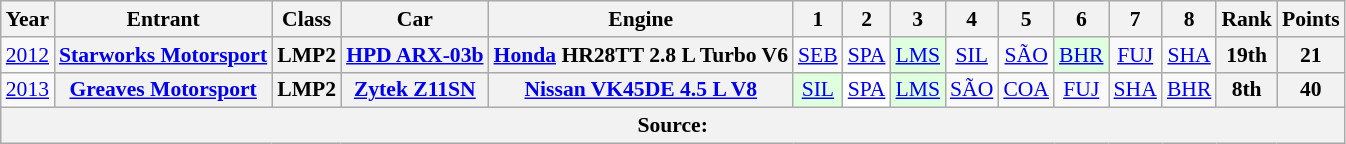<table class="wikitable" style="text-align:center; font-size:90%">
<tr>
<th>Year</th>
<th>Entrant</th>
<th>Class</th>
<th>Car</th>
<th>Engine</th>
<th>1</th>
<th>2</th>
<th>3</th>
<th>4</th>
<th>5</th>
<th>6</th>
<th>7</th>
<th>8</th>
<th>Rank</th>
<th>Points</th>
</tr>
<tr>
<td><a href='#'>2012</a></td>
<th><a href='#'>Starworks Motorsport</a></th>
<th>LMP2</th>
<th><a href='#'>HPD ARX-03b</a></th>
<th><a href='#'>Honda</a> HR28TT 2.8 L Turbo V6</th>
<td><a href='#'>SEB</a><br></td>
<td><a href='#'>SPA</a><br></td>
<td style="background:#DFFFDF;"><a href='#'>LMS</a><br></td>
<td><a href='#'>SIL</a><br></td>
<td><a href='#'>SÃO</a><br></td>
<td style="background:#DFFFDF;"><a href='#'>BHR</a><br></td>
<td><a href='#'>FUJ</a><br></td>
<td><a href='#'>SHA</a><br></td>
<th>19th</th>
<th>21</th>
</tr>
<tr>
<td><a href='#'>2013</a></td>
<th><a href='#'>Greaves Motorsport</a></th>
<th>LMP2</th>
<th><a href='#'>Zytek Z11SN</a></th>
<th><a href='#'>Nissan VK45DE 4.5 L V8</a></th>
<td style="background:#DFFFDF;"><a href='#'>SIL</a><br></td>
<td style="background:#FFFFFF;"><a href='#'>SPA</a><br></td>
<td style="background:#DFFFDF;"><a href='#'>LMS</a> <br></td>
<td><a href='#'>SÃO</a><br></td>
<td><a href='#'>COA</a><br></td>
<td><a href='#'>FUJ</a><br></td>
<td><a href='#'>SHA</a><br></td>
<td><a href='#'>BHR</a><br></td>
<th>8th</th>
<th>40</th>
</tr>
<tr>
<th colspan="15">Source:</th>
</tr>
</table>
